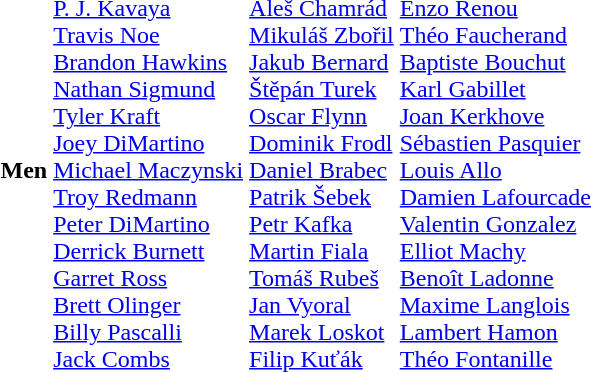<table>
<tr>
<th scope="row">Men</th>
<td><br><a href='#'>P. J. Kavaya</a><br><a href='#'>Travis Noe</a><br><a href='#'>Brandon Hawkins</a><br><a href='#'>Nathan Sigmund</a><br><a href='#'>Tyler Kraft</a><br><a href='#'>Joey DiMartino</a><br><a href='#'>Michael Maczynski</a><br><a href='#'>Troy Redmann</a><br><a href='#'>Peter DiMartino</a><br><a href='#'>Derrick Burnett</a><br><a href='#'>Garret Ross</a><br><a href='#'>Brett Olinger</a><br><a href='#'>Billy Pascalli</a><br><a href='#'>Jack Combs</a></td>
<td><br><a href='#'>Aleš Chamrád</a><br><a href='#'>Mikuláš Zbořil</a><br><a href='#'>Jakub Bernard</a><br><a href='#'>Štěpán Turek</a><br><a href='#'>Oscar Flynn</a><br><a href='#'>Dominik Frodl</a><br><a href='#'>Daniel Brabec</a><br><a href='#'>Patrik Šebek</a><br><a href='#'>Petr Kafka</a><br><a href='#'>Martin Fiala</a><br><a href='#'>Tomáš Rubeš</a><br><a href='#'>Jan Vyoral</a><br><a href='#'>Marek Loskot</a><br><a href='#'>Filip Kuťák</a></td>
<td><br><a href='#'>Enzo Renou</a><br><a href='#'>Théo Faucherand</a><br><a href='#'>Baptiste Bouchut</a><br><a href='#'>Karl Gabillet</a><br><a href='#'>Joan Kerkhove</a><br><a href='#'>Sébastien Pasquier</a><br><a href='#'>Louis Allo</a><br><a href='#'>Damien Lafourcade</a><br><a href='#'>Valentin Gonzalez</a><br><a href='#'>Elliot Machy</a><br><a href='#'>Benoît Ladonne</a><br><a href='#'>Maxime Langlois</a><br><a href='#'>Lambert Hamon</a><br><a href='#'>Théo Fontanille</a></td>
</tr>
</table>
